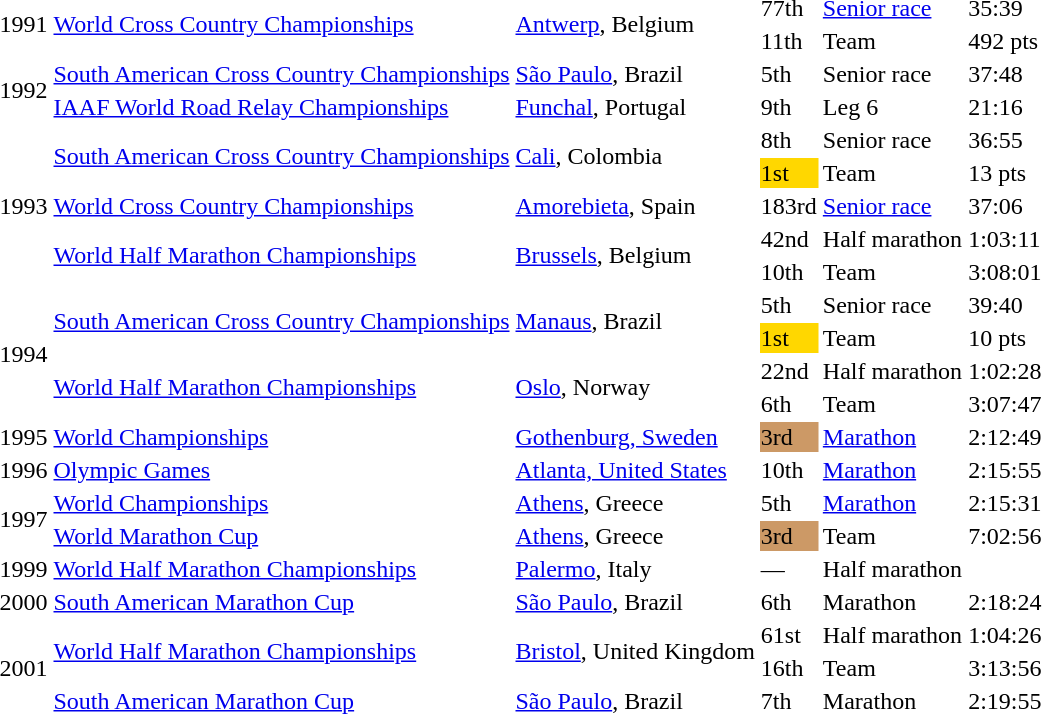<table>
<tr>
<td rowspan=2>1991</td>
<td rowspan=2><a href='#'>World Cross Country Championships</a></td>
<td rowspan=2><a href='#'>Antwerp</a>, Belgium</td>
<td>77th</td>
<td><a href='#'>Senior race</a></td>
<td>35:39</td>
</tr>
<tr>
<td>11th</td>
<td>Team</td>
<td>492 pts</td>
</tr>
<tr>
<td rowspan=2>1992</td>
<td><a href='#'>South American Cross Country Championships</a></td>
<td><a href='#'>São Paulo</a>, Brazil</td>
<td>5th</td>
<td>Senior race</td>
<td>37:48</td>
</tr>
<tr>
<td><a href='#'>IAAF World Road Relay Championships</a></td>
<td><a href='#'>Funchal</a>, Portugal</td>
<td>9th</td>
<td>Leg 6</td>
<td>21:16</td>
</tr>
<tr>
<td rowspan=5>1993</td>
<td rowspan=2><a href='#'>South American Cross Country Championships</a></td>
<td rowspan=2><a href='#'>Cali</a>, Colombia</td>
<td>8th</td>
<td>Senior race</td>
<td>36:55</td>
</tr>
<tr>
<td bgcolor=gold>1st</td>
<td>Team</td>
<td>13 pts</td>
</tr>
<tr>
<td><a href='#'>World Cross Country Championships</a></td>
<td><a href='#'>Amorebieta</a>, Spain</td>
<td>183rd</td>
<td><a href='#'>Senior race</a></td>
<td>37:06</td>
</tr>
<tr>
<td rowspan=2><a href='#'>World Half Marathon Championships</a></td>
<td rowspan=2><a href='#'>Brussels</a>, Belgium</td>
<td>42nd</td>
<td>Half marathon</td>
<td>1:03:11</td>
</tr>
<tr>
<td>10th</td>
<td>Team</td>
<td>3:08:01</td>
</tr>
<tr>
<td rowspan=4>1994</td>
<td rowspan=2><a href='#'>South American Cross Country Championships</a></td>
<td rowspan=2><a href='#'>Manaus</a>, Brazil</td>
<td>5th</td>
<td>Senior race</td>
<td>39:40</td>
</tr>
<tr>
<td bgcolor=gold>1st</td>
<td>Team</td>
<td>10 pts</td>
</tr>
<tr>
<td rowspan=2><a href='#'>World Half Marathon Championships</a></td>
<td rowspan=2><a href='#'>Oslo</a>, Norway</td>
<td>22nd</td>
<td>Half marathon</td>
<td>1:02:28</td>
</tr>
<tr>
<td>6th</td>
<td>Team</td>
<td>3:07:47</td>
</tr>
<tr>
<td>1995</td>
<td><a href='#'>World Championships</a></td>
<td><a href='#'>Gothenburg, Sweden</a></td>
<td bgcolor="cc9966">3rd</td>
<td><a href='#'>Marathon</a></td>
<td>2:12:49</td>
</tr>
<tr>
<td>1996</td>
<td><a href='#'>Olympic Games</a></td>
<td><a href='#'>Atlanta, United States</a></td>
<td>10th</td>
<td><a href='#'>Marathon</a></td>
<td>2:15:55</td>
</tr>
<tr>
<td rowspan=2>1997</td>
<td><a href='#'>World Championships</a></td>
<td><a href='#'>Athens</a>, Greece</td>
<td>5th</td>
<td><a href='#'>Marathon</a></td>
<td>2:15:31</td>
</tr>
<tr>
<td><a href='#'>World Marathon Cup</a></td>
<td><a href='#'>Athens</a>, Greece</td>
<td bgcolor=cc9966>3rd</td>
<td>Team</td>
<td>7:02:56</td>
</tr>
<tr>
<td>1999</td>
<td><a href='#'>World Half Marathon Championships</a></td>
<td><a href='#'>Palermo</a>, Italy</td>
<td>—</td>
<td>Half marathon</td>
<td></td>
</tr>
<tr>
<td>2000</td>
<td><a href='#'>South American Marathon Cup</a></td>
<td><a href='#'>São Paulo</a>, Brazil</td>
<td>6th</td>
<td>Marathon</td>
<td>2:18:24</td>
</tr>
<tr>
<td rowspan=3>2001</td>
<td rowspan=2><a href='#'>World Half Marathon Championships</a></td>
<td rowspan=2><a href='#'>Bristol</a>, United Kingdom</td>
<td>61st</td>
<td>Half marathon</td>
<td>1:04:26</td>
</tr>
<tr>
<td>16th</td>
<td>Team</td>
<td>3:13:56</td>
</tr>
<tr>
<td><a href='#'>South American Marathon Cup</a></td>
<td><a href='#'>São Paulo</a>, Brazil</td>
<td>7th</td>
<td>Marathon</td>
<td>2:19:55</td>
</tr>
<tr>
</tr>
</table>
